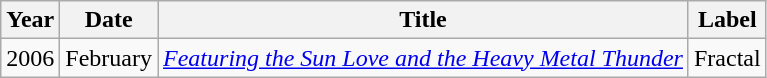<table class="wikitable">
<tr>
<th>Year</th>
<th>Date</th>
<th>Title</th>
<th>Label</th>
</tr>
<tr>
<td>2006</td>
<td>February</td>
<td><em><a href='#'>Featuring the Sun Love and the Heavy Metal Thunder</a></em></td>
<td>Fractal</td>
</tr>
</table>
